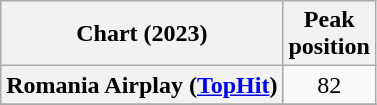<table class="wikitable plainrowheaders" style="text-align:center">
<tr>
<th scope="col">Chart (2023)</th>
<th scope="col">Peak<br>position</th>
</tr>
<tr>
<th scope="row">Romania Airplay (<a href='#'>TopHit</a>)</th>
<td>82</td>
</tr>
<tr>
</tr>
</table>
